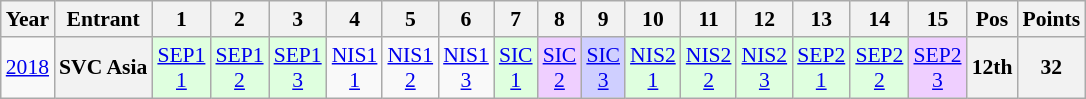<table class="wikitable" style="text-align:center; font-size:90%">
<tr>
<th>Year</th>
<th>Entrant</th>
<th>1</th>
<th>2</th>
<th>3</th>
<th>4</th>
<th>5</th>
<th>6</th>
<th>7</th>
<th>8</th>
<th>9</th>
<th>10</th>
<th>11</th>
<th>12</th>
<th>13</th>
<th>14</th>
<th>15</th>
<th>Pos</th>
<th>Points</th>
</tr>
<tr>
<td><a href='#'>2018</a></td>
<th>SVC Asia</th>
<td style="background:#DFFFDF;"><a href='#'>SEP1<br>1</a><br></td>
<td style="background:#DFFFDF;"><a href='#'>SEP1<br>2</a><br></td>
<td style="background:#DFFFDF;"><a href='#'>SEP1<br>3</a><br></td>
<td style="background:#;"><a href='#'>NIS1<br>1</a></td>
<td style="background:#;"><a href='#'>NIS1<br>2</a></td>
<td style="background:#;"><a href='#'>NIS1<br>3</a></td>
<td style="background:#DFFFDF;"><a href='#'>SIC<br>1</a><br></td>
<td style="background:#EFCFFF;"><a href='#'>SIC<br>2</a><br></td>
<td style="background:#CFCFFF;"><a href='#'>SIC<br>3</a><br></td>
<td style="background:#DFFFDF;"><a href='#'>NIS2<br>1</a><br></td>
<td style="background:#DFFFDF;"><a href='#'>NIS2<br>2</a><br></td>
<td style="background:#DFFFDF;"><a href='#'>NIS2<br>3</a><br></td>
<td style="background:#DFFFDF;"><a href='#'>SEP2<br>1</a><br></td>
<td style="background:#DFFFDF;"><a href='#'>SEP2<br>2</a><br></td>
<td style="background:#EFCFFF;"><a href='#'>SEP2<br>3</a><br></td>
<th>12th</th>
<th>32</th>
</tr>
</table>
